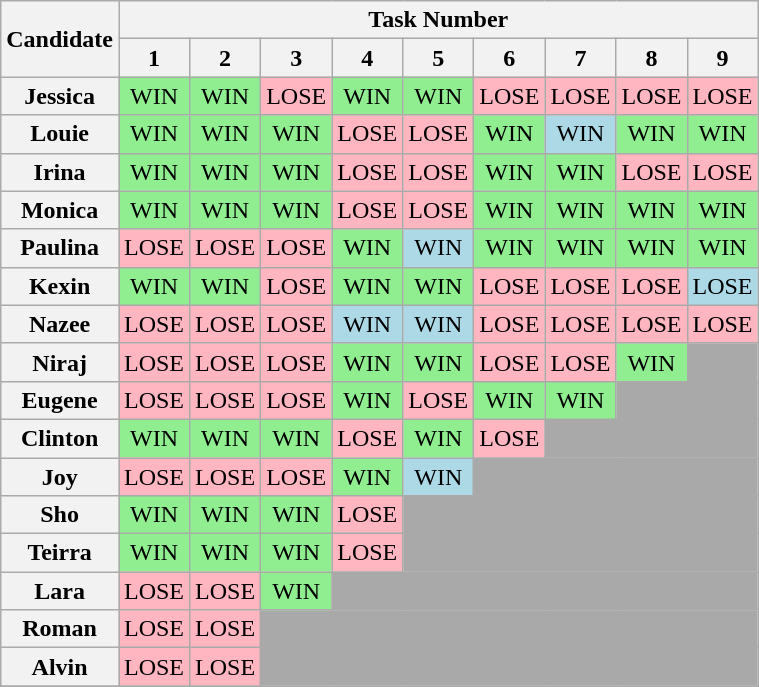<table class="wikitable" style="text-align:center">
<tr>
<th rowspan="2">Candidate</th>
<th colspan="9">Task Number</th>
</tr>
<tr>
<th>1</th>
<th>2</th>
<th>3</th>
<th>4</th>
<th>5</th>
<th>6</th>
<th>7</th>
<th>8</th>
<th>9</th>
</tr>
<tr>
<th>Jessica</th>
<td style="background:lightgreen;">WIN</td>
<td style="background:lightgreen;">WIN</td>
<td style="background:lightpink;">LOSE</td>
<td style="background:lightgreen;">WIN</td>
<td style="background:lightgreen;">WIN</td>
<td style="background:lightpink;">LOSE</td>
<td style="background:lightpink;">LOSE</td>
<td style="background:lightpink;">LOSE</td>
<td style="background:lightpink;">LOSE</td>
</tr>
<tr>
<th>Louie</th>
<td style="background:lightgreen;">WIN</td>
<td style="background:lightgreen;">WIN</td>
<td style="background:lightgreen;">WIN</td>
<td style="background:lightpink;">LOSE</td>
<td style="background:lightpink;">LOSE</td>
<td style="background:lightgreen;">WIN</td>
<td style="background:lightblue;">WIN</td>
<td style="background:lightgreen;">WIN</td>
<td style="background:lightgreen;">WIN</td>
</tr>
<tr>
<th>Irina</th>
<td style="background:lightgreen;">WIN</td>
<td style="background:lightgreen;">WIN</td>
<td style="background:lightgreen;">WIN</td>
<td style="background:lightpink;">LOSE</td>
<td style="background:lightpink;">LOSE</td>
<td style="background:lightgreen;">WIN</td>
<td style="background:lightgreen;">WIN</td>
<td style="background:lightpink;">LOSE</td>
<td style="background:lightpink;">LOSE</td>
</tr>
<tr>
<th>Monica</th>
<td style="background:lightgreen;">WIN</td>
<td style="background:lightgreen;">WIN</td>
<td style="background:lightgreen;">WIN</td>
<td style="background:lightpink;">LOSE</td>
<td style="background:lightpink;">LOSE</td>
<td style="background:lightgreen;">WIN</td>
<td style="background:lightgreen;">WIN</td>
<td style="background:lightgreen;">WIN</td>
<td style="background:lightgreen;">WIN</td>
</tr>
<tr>
<th>Paulina</th>
<td style="background:lightpink;">LOSE</td>
<td style="background:lightpink;">LOSE</td>
<td style="background:lightpink;">LOSE</td>
<td style="background:lightgreen;">WIN</td>
<td style="background:lightblue;">WIN</td>
<td style="background:lightgreen;">WIN</td>
<td style="background:lightgreen;">WIN</td>
<td style="background:lightgreen;">WIN</td>
<td style="background:lightgreen;">WIN</td>
</tr>
<tr>
<th>Kexin</th>
<td style="background:lightgreen;">WIN</td>
<td style="background:lightgreen;">WIN</td>
<td style="background:lightpink;">LOSE</td>
<td style="background:lightgreen;">WIN</td>
<td style="background:lightgreen;">WIN</td>
<td style="background:lightpink;">LOSE</td>
<td style="background:lightpink;">LOSE</td>
<td style="background:lightpink;">LOSE</td>
<td style="background:lightblue;">LOSE</td>
</tr>
<tr>
<th>Nazee</th>
<td style="background:lightpink;">LOSE</td>
<td style="background:lightpink;">LOSE</td>
<td style="background:lightpink;">LOSE</td>
<td style="background:lightblue;">WIN</td>
<td style="background:lightblue;">WIN</td>
<td style="background:lightpink;">LOSE</td>
<td style="background:lightpink;">LOSE</td>
<td style="background:lightpink;">LOSE</td>
<td style="background:lightpink;">LOSE</td>
</tr>
<tr>
<th>Niraj</th>
<td style="background:lightpink;">LOSE</td>
<td style="background:lightpink;">LOSE</td>
<td style="background:lightpink;">LOSE</td>
<td style="background:lightgreen;">WIN</td>
<td style="background:lightgreen;">WIN</td>
<td style="background:lightpink;">LOSE</td>
<td style="background:lightpink;">LOSE</td>
<td style="background:lightgreen;">WIN</td>
<td colspan="1" style="background:darkgray;"></td>
</tr>
<tr>
<th>Eugene</th>
<td style="background:lightpink;">LOSE</td>
<td style="background:lightpink;">LOSE</td>
<td style="background:lightpink;">LOSE</td>
<td style="background:lightgreen;">WIN</td>
<td style="background:lightpink;">LOSE</td>
<td style="background:lightgreen;">WIN</td>
<td style="background:lightgreen;">WIN</td>
<td colspan="2" style="background:darkgray;"></td>
</tr>
<tr>
<th>Clinton</th>
<td style="background:lightgreen;">WIN</td>
<td style="background:lightgreen;">WIN</td>
<td style="background:lightgreen;">WIN</td>
<td style="background:lightpink;">LOSE</td>
<td style="background:lightgreen;">WIN</td>
<td style="background:lightpink;">LOSE</td>
<td colspan="3" style="background:darkgray;"></td>
</tr>
<tr>
<th>Joy</th>
<td style="background:lightpink;">LOSE</td>
<td style="background:lightpink;">LOSE</td>
<td style="background:lightpink;">LOSE</td>
<td style="background:lightgreen;">WIN</td>
<td style="background:lightblue;">WIN</td>
<td colspan="4" style="background:darkgray;"></td>
</tr>
<tr>
<th>Sho</th>
<td style="background:lightgreen;">WIN</td>
<td style="background:lightgreen;">WIN</td>
<td style="background:lightgreen;">WIN</td>
<td style="background:lightpink;">LOSE</td>
<td colspan="5" style="background:darkgray;"></td>
</tr>
<tr>
<th>Teirra</th>
<td style="background:lightgreen;">WIN</td>
<td style="background:lightgreen;">WIN</td>
<td style="background:lightgreen;">WIN</td>
<td style="background:lightpink;">LOSE</td>
<td colspan="5" style="background:darkgray;"></td>
</tr>
<tr>
<th>Lara</th>
<td style="background:lightpink;">LOSE</td>
<td style="background:lightpink;">LOSE</td>
<td style="background:lightgreen;">WIN</td>
<td colspan="6" style="background:darkgray;"></td>
</tr>
<tr>
<th>Roman</th>
<td style="background:lightpink;">LOSE</td>
<td style="background:lightpink;">LOSE</td>
<td colspan="7" style="background:darkgray;"></td>
</tr>
<tr>
<th>Alvin</th>
<td style="background:lightpink;">LOSE</td>
<td style="background:lightpink;">LOSE</td>
<td colspan="7" style="background:darkgray;"></td>
</tr>
<tr>
</tr>
</table>
